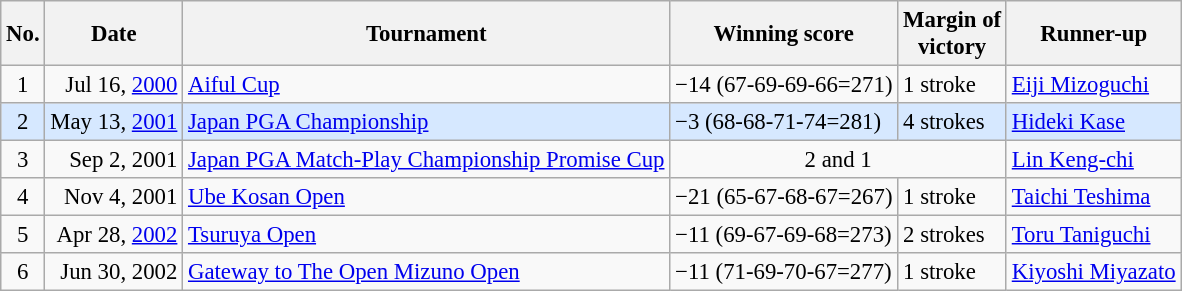<table class="wikitable" style="font-size:95%;">
<tr>
<th>No.</th>
<th>Date</th>
<th>Tournament</th>
<th>Winning score</th>
<th>Margin of<br>victory</th>
<th>Runner-up</th>
</tr>
<tr>
<td align=center>1</td>
<td align=right>Jul 16, <a href='#'>2000</a></td>
<td><a href='#'>Aiful Cup</a></td>
<td>−14 (67-69-69-66=271)</td>
<td>1 stroke</td>
<td> <a href='#'>Eiji Mizoguchi</a></td>
</tr>
<tr style="background:#D6E8FF;">
<td align=center>2</td>
<td align=right>May 13, <a href='#'>2001</a></td>
<td><a href='#'>Japan PGA Championship</a></td>
<td>−3 (68-68-71-74=281)</td>
<td>4 strokes</td>
<td> <a href='#'>Hideki Kase</a></td>
</tr>
<tr>
<td align=center>3</td>
<td align=right>Sep 2, 2001</td>
<td><a href='#'>Japan PGA Match-Play Championship Promise Cup</a></td>
<td colspan=2 align=center>2 and 1</td>
<td> <a href='#'>Lin Keng-chi</a></td>
</tr>
<tr>
<td align=center>4</td>
<td align=right>Nov 4, 2001</td>
<td><a href='#'>Ube Kosan Open</a></td>
<td>−21 (65-67-68-67=267)</td>
<td>1 stroke</td>
<td> <a href='#'>Taichi Teshima</a></td>
</tr>
<tr>
<td align=center>5</td>
<td align=right>Apr 28, <a href='#'>2002</a></td>
<td><a href='#'>Tsuruya Open</a></td>
<td>−11 (69-67-69-68=273)</td>
<td>2 strokes</td>
<td> <a href='#'>Toru Taniguchi</a></td>
</tr>
<tr>
<td align=center>6</td>
<td align=right>Jun 30, 2002</td>
<td><a href='#'>Gateway to The Open Mizuno Open</a></td>
<td>−11 (71-69-70-67=277)</td>
<td>1 stroke</td>
<td> <a href='#'>Kiyoshi Miyazato</a></td>
</tr>
</table>
